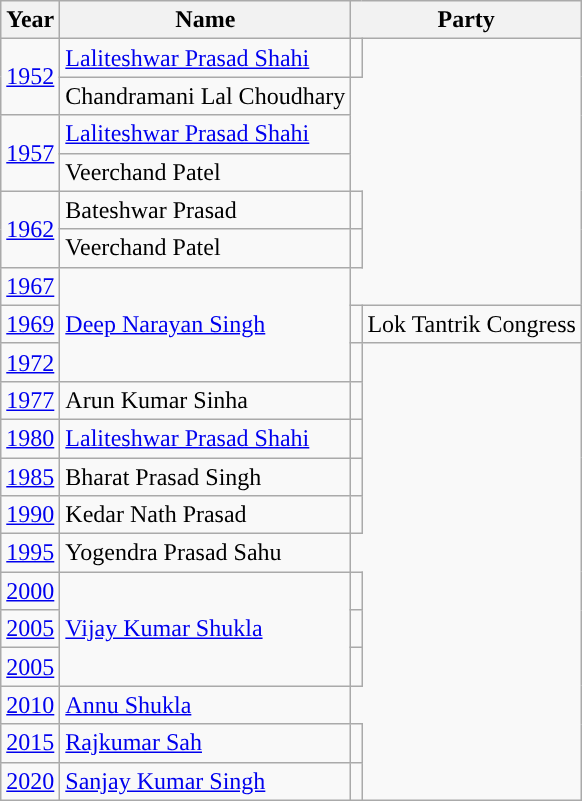<table class="wikitable sortable">
<tr>
<th>Year</th>
<th>Name</th>
<th colspan="2">Party</th>
</tr>
<tr>
<td rowspan="2"><a href='#'>1952</a></td>
<td><a href='#'>Laliteshwar Prasad Shahi</a></td>
<td></td>
</tr>
<tr>
<td>Chandramani Lal Choudhary</td>
</tr>
<tr>
<td rowspan="2"><a href='#'>1957</a></td>
<td><a href='#'>Laliteshwar Prasad Shahi</a></td>
</tr>
<tr>
<td>Veerchand Patel</td>
</tr>
<tr>
<td rowspan="2"><a href='#'>1962</a></td>
<td>Bateshwar Prasad</td>
<td></td>
</tr>
<tr>
<td>Veerchand Patel</td>
<td></td>
</tr>
<tr>
<td><a href='#'>1967</a></td>
<td rowspan="3"><a href='#'>Deep Narayan Singh</a></td>
</tr>
<tr>
<td><a href='#'>1969</a></td>
<td style="background-color: "></td>
<td>Lok Tantrik Congress</td>
</tr>
<tr>
<td><a href='#'>1972</a></td>
<td></td>
</tr>
<tr>
<td><a href='#'>1977</a></td>
<td>Arun Kumar Sinha</td>
<td></td>
</tr>
<tr>
<td><a href='#'>1980</a></td>
<td><a href='#'>Laliteshwar Prasad Shahi</a></td>
<td></td>
</tr>
<tr>
<td><a href='#'>1985</a></td>
<td>Bharat Prasad Singh</td>
<td></td>
</tr>
<tr>
<td><a href='#'>1990</a></td>
<td>Kedar Nath Prasad</td>
<td></td>
</tr>
<tr>
<td><a href='#'>1995</a></td>
<td>Yogendra Prasad Sahu</td>
</tr>
<tr>
<td><a href='#'>2000</a></td>
<td rowspan="3"><a href='#'>Vijay Kumar Shukla</a></td>
<td></td>
</tr>
<tr>
<td><a href='#'>2005</a></td>
<td></td>
</tr>
<tr>
<td><a href='#'>2005</a></td>
<td></td>
</tr>
<tr>
<td><a href='#'>2010</a></td>
<td><a href='#'>Annu Shukla</a></td>
</tr>
<tr>
<td><a href='#'>2015</a></td>
<td><a href='#'>Rajkumar Sah</a></td>
<td></td>
</tr>
<tr>
<td><a href='#'>2020</a></td>
<td><a href='#'>Sanjay Kumar Singh</a></td>
<td></td>
</tr>
</table>
